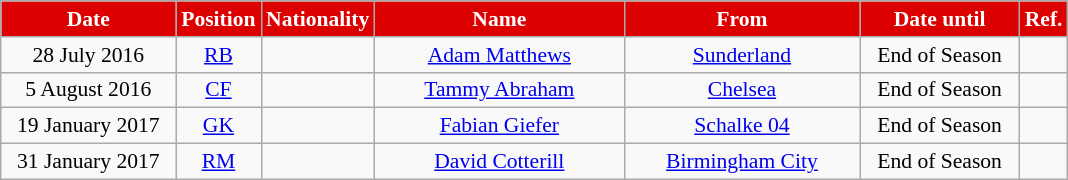<table class="wikitable" style="text-align:center; font-size:90%; ">
<tr>
<th style="background:#DD0000; color:white; width:110px;">Date</th>
<th style="background:#DD0000; color:white; width:50px;">Position</th>
<th style="background:#DD0000; color:white; width:50px;">Nationality</th>
<th style="background:#DD0000; color:white; width:160px;">Name</th>
<th style="background:#DD0000; color:white; width:150px;">From</th>
<th style="background:#DD0000; color:white; width:100px;">Date until</th>
<th style="background:#DD0000; color:white; width:25px;">Ref.</th>
</tr>
<tr>
<td>28 July 2016</td>
<td><a href='#'>RB</a></td>
<td></td>
<td><a href='#'>Adam Matthews</a></td>
<td><a href='#'>Sunderland</a></td>
<td>End of Season</td>
<td></td>
</tr>
<tr>
<td>5 August 2016</td>
<td><a href='#'>CF</a></td>
<td></td>
<td><a href='#'>Tammy Abraham</a></td>
<td><a href='#'>Chelsea</a></td>
<td>End of Season</td>
<td></td>
</tr>
<tr>
<td>19 January 2017</td>
<td><a href='#'>GK</a></td>
<td></td>
<td><a href='#'>Fabian Giefer</a></td>
<td><a href='#'>Schalke 04</a></td>
<td>End of Season</td>
<td></td>
</tr>
<tr>
<td>31 January 2017</td>
<td><a href='#'>RM</a></td>
<td></td>
<td><a href='#'>David Cotterill</a></td>
<td><a href='#'>Birmingham City</a></td>
<td>End of Season</td>
<td></td>
</tr>
</table>
